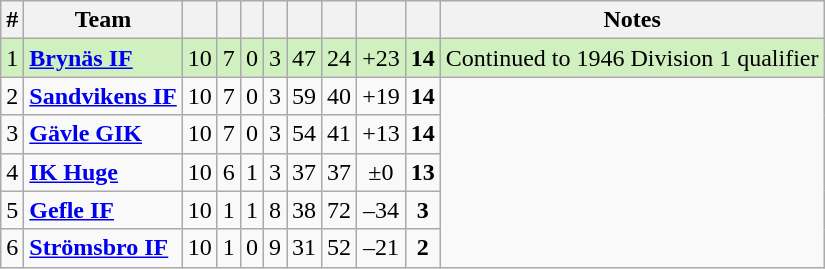<table class="wikitable sortable">
<tr>
<th>#</th>
<th>Team</th>
<th></th>
<th></th>
<th></th>
<th></th>
<th></th>
<th></th>
<th></th>
<th></th>
<th>Notes</th>
</tr>
<tr style="background: #D0F0C0;">
<td>1</td>
<td style="font-weight:bold;"><a href='#'>Brynäs IF</a></td>
<td style="text-align: center;">10</td>
<td style="text-align: center;">7</td>
<td style="text-align: center;">0</td>
<td style="text-align: center;">3</td>
<td style="text-align: center;">47</td>
<td style="text-align: center;">24</td>
<td style="text-align: center;">+23</td>
<td style="text-align: center; font-weight:bold;">14</td>
<td>Continued to 1946 Division 1 qualifier</td>
</tr>
<tr>
<td>2</td>
<td style="font-weight:bold;"><a href='#'>Sandvikens IF</a></td>
<td style="text-align: center;">10</td>
<td style="text-align: center;">7</td>
<td style="text-align: center;">0</td>
<td style="text-align: center;">3</td>
<td style="text-align: center;">59</td>
<td style="text-align: center;">40</td>
<td style="text-align: center;">+19</td>
<td style="text-align: center; font-weight:bold;">14</td>
</tr>
<tr>
<td>3</td>
<td style="font-weight:bold;"><a href='#'>Gävle GIK</a></td>
<td style="text-align: center;">10</td>
<td style="text-align: center;">7</td>
<td style="text-align: center;">0</td>
<td style="text-align: center;">3</td>
<td style="text-align: center;">54</td>
<td style="text-align: center;">41</td>
<td style="text-align: center;">+13</td>
<td style="text-align: center; font-weight:bold;">14</td>
</tr>
<tr>
<td>4</td>
<td style="font-weight:bold;"><a href='#'>IK Huge</a></td>
<td style="text-align: center;">10</td>
<td style="text-align: center;">6</td>
<td style="text-align: center;">1</td>
<td style="text-align: center;">3</td>
<td style="text-align: center;">37</td>
<td style="text-align: center;">37</td>
<td style="text-align: center;">±0</td>
<td style="text-align: center; font-weight:bold;">13</td>
</tr>
<tr>
<td>5</td>
<td style="font-weight:bold;"><a href='#'>Gefle IF</a></td>
<td style="text-align: center;">10</td>
<td style="text-align: center;">1</td>
<td style="text-align: center;">1</td>
<td style="text-align: center;">8</td>
<td style="text-align: center;">38</td>
<td style="text-align: center;">72</td>
<td style="text-align: center;">–34</td>
<td style="text-align: center; font-weight:bold;">3</td>
</tr>
<tr>
<td>6</td>
<td style="font-weight:bold;"><a href='#'>Strömsbro IF</a></td>
<td style="text-align: center;">10</td>
<td style="text-align: center;">1</td>
<td style="text-align: center;">0</td>
<td style="text-align: center;">9</td>
<td style="text-align: center;">31</td>
<td style="text-align: center;">52</td>
<td style="text-align: center;">–21</td>
<td style="text-align: center; font-weight:bold;">2</td>
</tr>
</table>
